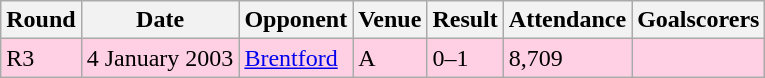<table class="wikitable">
<tr>
<th>Round</th>
<th>Date</th>
<th>Opponent</th>
<th>Venue</th>
<th>Result</th>
<th>Attendance</th>
<th>Goalscorers</th>
</tr>
<tr style="background-color: #ffd0e3;">
<td>R3</td>
<td>4 January 2003</td>
<td><a href='#'>Brentford</a></td>
<td>A</td>
<td>0–1</td>
<td>8,709</td>
<td></td>
</tr>
</table>
